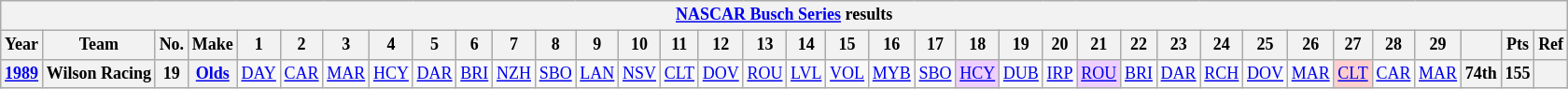<table class="wikitable" style="text-align:center; font-size:75%">
<tr>
<th colspan=42><a href='#'>NASCAR Busch Series</a> results</th>
</tr>
<tr>
<th>Year</th>
<th>Team</th>
<th>No.</th>
<th>Make</th>
<th>1</th>
<th>2</th>
<th>3</th>
<th>4</th>
<th>5</th>
<th>6</th>
<th>7</th>
<th>8</th>
<th>9</th>
<th>10</th>
<th>11</th>
<th>12</th>
<th>13</th>
<th>14</th>
<th>15</th>
<th>16</th>
<th>17</th>
<th>18</th>
<th>19</th>
<th>20</th>
<th>21</th>
<th>22</th>
<th>23</th>
<th>24</th>
<th>25</th>
<th>26</th>
<th>27</th>
<th>28</th>
<th>29</th>
<th></th>
<th>Pts</th>
<th>Ref</th>
</tr>
<tr>
<th><a href='#'>1989</a></th>
<th>Wilson Racing</th>
<th>19</th>
<th><a href='#'>Olds</a></th>
<td><a href='#'>DAY</a></td>
<td><a href='#'>CAR</a></td>
<td><a href='#'>MAR</a></td>
<td><a href='#'>HCY</a></td>
<td><a href='#'>DAR</a></td>
<td><a href='#'>BRI</a></td>
<td><a href='#'>NZH</a></td>
<td><a href='#'>SBO</a></td>
<td><a href='#'>LAN</a></td>
<td><a href='#'>NSV</a></td>
<td><a href='#'>CLT</a></td>
<td><a href='#'>DOV</a></td>
<td><a href='#'>ROU</a></td>
<td><a href='#'>LVL</a></td>
<td><a href='#'>VOL</a></td>
<td><a href='#'>MYB</a></td>
<td><a href='#'>SBO</a></td>
<td style="background:#EFCFFF;"><a href='#'>HCY</a><br></td>
<td><a href='#'>DUB</a></td>
<td><a href='#'>IRP</a></td>
<td style="background:#EFCFFF;"><a href='#'>ROU</a><br></td>
<td><a href='#'>BRI</a></td>
<td><a href='#'>DAR</a></td>
<td><a href='#'>RCH</a></td>
<td><a href='#'>DOV</a></td>
<td><a href='#'>MAR</a></td>
<td style="background:#FFCFCF;"><a href='#'>CLT</a><br></td>
<td><a href='#'>CAR</a></td>
<td><a href='#'>MAR</a></td>
<th>74th</th>
<th>155</th>
<th></th>
</tr>
</table>
